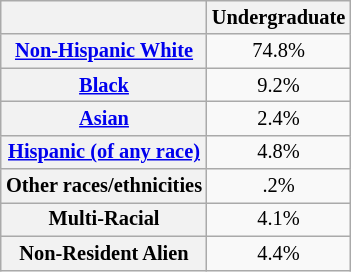<table class="wikitable" style="text-align:center; float:right; font-size:85%; margin:0px; margin-left:2em;">
<tr>
<th></th>
<th>Undergraduate</th>
</tr>
<tr>
<th><a href='#'>Non-Hispanic White</a></th>
<td>74.8%</td>
</tr>
<tr>
<th><a href='#'>Black</a></th>
<td>9.2%</td>
</tr>
<tr>
<th><a href='#'>Asian</a></th>
<td>2.4%</td>
</tr>
<tr>
<th><a href='#'>Hispanic (of any race)</a></th>
<td>4.8%</td>
</tr>
<tr>
<th>Other races/ethnicities</th>
<td>.2%</td>
</tr>
<tr>
<th>Multi-Racial</th>
<td>4.1%</td>
</tr>
<tr>
<th>Non-Resident Alien</th>
<td>4.4%</td>
</tr>
</table>
